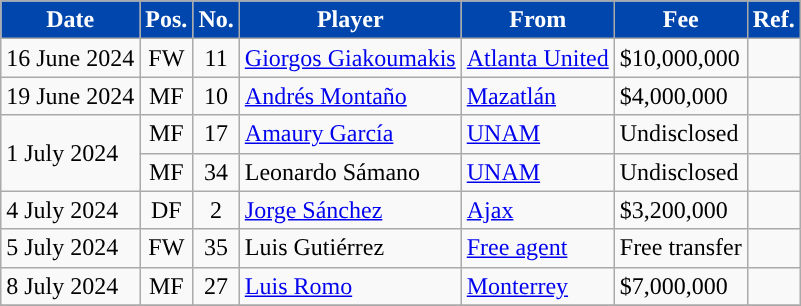<table class="wikitable plainrowheaders sortable">
<tr>
<th style="background:#0046AD; color:#ffffff; ">Date</th>
<th style="background:#0046AD; color:#ffffff; ">Pos.</th>
<th style="background:#0046AD; color:#ffffff; ">No.</th>
<th style="background:#0046AD; color:#ffffff; ">Player</th>
<th style="background:#0046AD; color:#ffffff; ">From</th>
<th style="background:#0046AD; color:#ffffff; ">Fee</th>
<th style="background:#0046AD; color:#ffffff; ">Ref.</th>
</tr>
<tr>
<td>16 June 2024</td>
<td style="text-align:center;">FW</td>
<td style="text-align:center;">11</td>
<td style="text-align:left;"> <a href='#'>Giorgos Giakoumakis</a></td>
<td style="text-align:left;"> <a href='#'>Atlanta United</a></td>
<td>$10,000,000</td>
<td></td>
</tr>
<tr>
<td>19 June 2024</td>
<td style="text-align:center;">MF</td>
<td style="text-align:center;">10</td>
<td style="text-align:left;"> <a href='#'>Andrés Montaño</a></td>
<td style="text-align:left;"> <a href='#'>Mazatlán</a></td>
<td>$4,000,000</td>
<td></td>
</tr>
<tr>
<td rowspan="2">1 July 2024</td>
<td style="text-align:center;">MF</td>
<td style="text-align:center;">17</td>
<td style="text-align:left;"> <a href='#'>Amaury García</a></td>
<td style="text-align:left;"> <a href='#'>UNAM</a></td>
<td>Undisclosed</td>
<td></td>
</tr>
<tr>
<td style="text-align:center;">MF</td>
<td style="text-align:center;">34</td>
<td style="text-align:left;"> Leonardo Sámano</td>
<td style="text-align:left;"> <a href='#'>UNAM</a></td>
<td>Undisclosed</td>
<td></td>
</tr>
<tr>
<td>4 July 2024</td>
<td style="text-align:center;">DF</td>
<td style="text-align:center;">2</td>
<td style="text-align:left;"> <a href='#'>Jorge Sánchez</a></td>
<td style="text-align:left;"> <a href='#'>Ajax</a></td>
<td>$3,200,000</td>
<td></td>
</tr>
<tr>
<td>5 July 2024</td>
<td style="text-align:center;">FW</td>
<td style="text-align:center;">35</td>
<td style="text-align:left;"> Luis Gutiérrez</td>
<td style="text-align:left;"><a href='#'>Free agent</a></td>
<td>Free transfer</td>
<td></td>
</tr>
<tr>
<td>8 July 2024</td>
<td style="text-align:center;">MF</td>
<td style="text-align:center;">27</td>
<td style="text-align:left;"> <a href='#'>Luis Romo</a></td>
<td style="text-align:left;"> <a href='#'>Monterrey</a></td>
<td>$7,000,000</td>
<td></td>
</tr>
<tr>
</tr>
</table>
